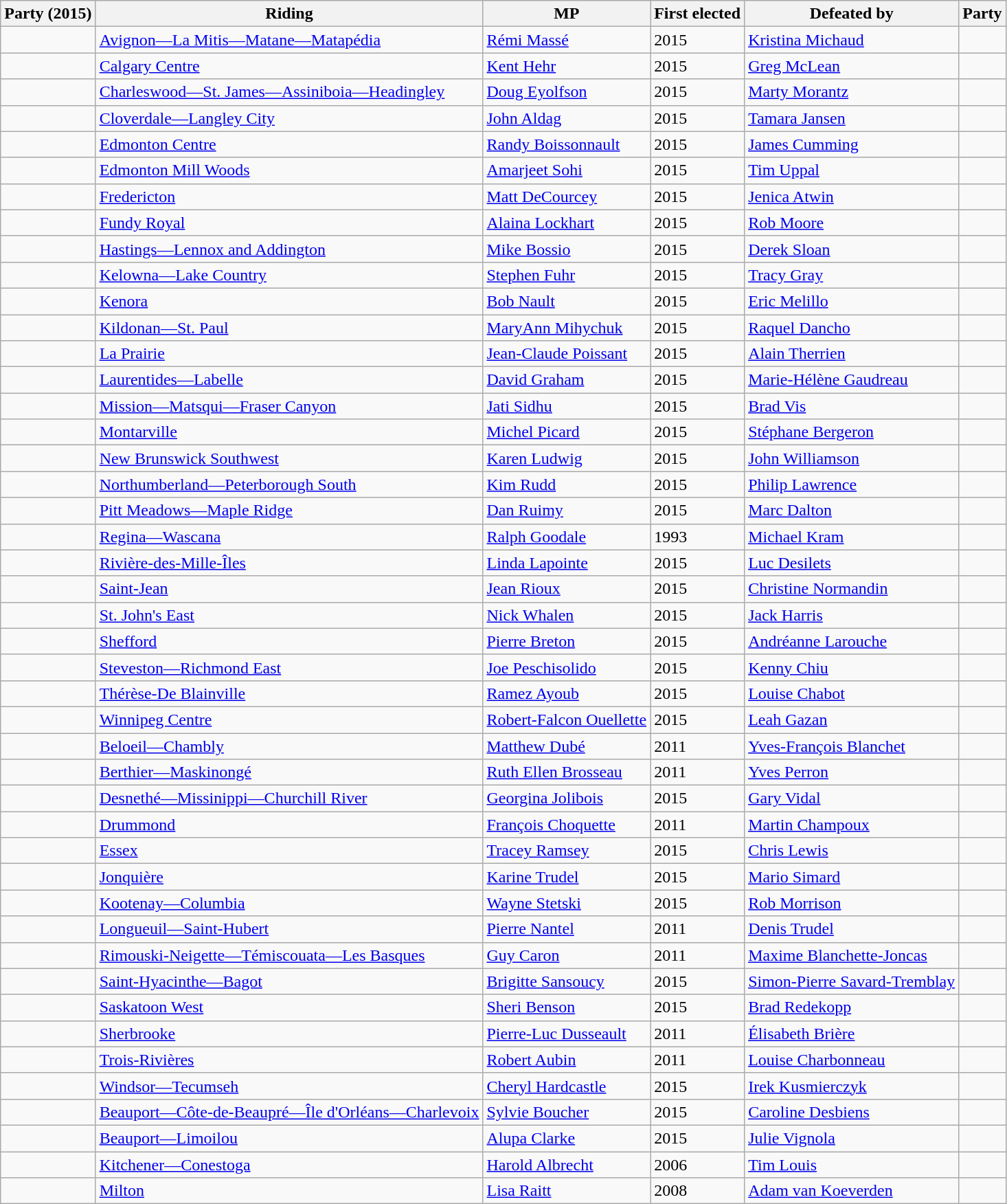<table class="wikitable">
<tr>
<th>Party (2015)</th>
<th>Riding</th>
<th>MP</th>
<th>First elected</th>
<th>Defeated by</th>
<th>Party</th>
</tr>
<tr>
<td></td>
<td><a href='#'>Avignon—La Mitis—Matane—Matapédia</a></td>
<td><a href='#'>Rémi Massé</a></td>
<td>2015</td>
<td><a href='#'>Kristina Michaud</a></td>
<td></td>
</tr>
<tr>
<td></td>
<td><a href='#'>Calgary Centre</a></td>
<td><a href='#'>Kent Hehr</a></td>
<td>2015</td>
<td><a href='#'>Greg McLean</a></td>
<td></td>
</tr>
<tr>
<td></td>
<td><a href='#'>Charleswood—St. James—Assiniboia—Headingley</a></td>
<td><a href='#'>Doug Eyolfson</a></td>
<td>2015</td>
<td><a href='#'>Marty Morantz</a></td>
<td></td>
</tr>
<tr>
<td></td>
<td><a href='#'>Cloverdale—Langley City</a></td>
<td><a href='#'>John Aldag</a></td>
<td>2015</td>
<td><a href='#'>Tamara Jansen</a></td>
<td></td>
</tr>
<tr>
<td></td>
<td><a href='#'>Edmonton Centre</a></td>
<td><a href='#'>Randy Boissonnault</a></td>
<td>2015</td>
<td><a href='#'>James Cumming</a></td>
<td></td>
</tr>
<tr>
<td></td>
<td><a href='#'>Edmonton Mill Woods</a></td>
<td><a href='#'>Amarjeet Sohi</a></td>
<td>2015</td>
<td><a href='#'>Tim Uppal</a></td>
<td></td>
</tr>
<tr>
<td></td>
<td><a href='#'>Fredericton</a></td>
<td><a href='#'>Matt DeCourcey</a></td>
<td>2015</td>
<td><a href='#'>Jenica Atwin</a></td>
<td></td>
</tr>
<tr>
<td></td>
<td><a href='#'>Fundy Royal</a></td>
<td><a href='#'>Alaina Lockhart</a></td>
<td>2015</td>
<td><a href='#'>Rob Moore</a></td>
<td></td>
</tr>
<tr>
<td></td>
<td><a href='#'>Hastings—Lennox and Addington</a></td>
<td><a href='#'>Mike Bossio</a></td>
<td>2015</td>
<td><a href='#'>Derek Sloan</a></td>
<td></td>
</tr>
<tr>
<td></td>
<td><a href='#'>Kelowna—Lake Country</a></td>
<td><a href='#'>Stephen Fuhr</a></td>
<td>2015</td>
<td><a href='#'>Tracy Gray</a></td>
<td></td>
</tr>
<tr>
<td></td>
<td><a href='#'>Kenora</a></td>
<td><a href='#'>Bob Nault</a></td>
<td>2015</td>
<td><a href='#'>Eric Melillo</a></td>
<td></td>
</tr>
<tr>
<td></td>
<td><a href='#'>Kildonan—St. Paul</a></td>
<td><a href='#'>MaryAnn Mihychuk</a></td>
<td>2015</td>
<td><a href='#'>Raquel Dancho</a></td>
<td></td>
</tr>
<tr>
<td></td>
<td><a href='#'>La Prairie</a></td>
<td><a href='#'>Jean-Claude Poissant</a></td>
<td>2015</td>
<td><a href='#'>Alain Therrien</a></td>
<td></td>
</tr>
<tr>
<td></td>
<td><a href='#'>Laurentides—Labelle</a></td>
<td><a href='#'>David Graham</a></td>
<td>2015</td>
<td><a href='#'>Marie-Hélène Gaudreau</a></td>
<td></td>
</tr>
<tr>
<td></td>
<td><a href='#'>Mission—Matsqui—Fraser Canyon</a></td>
<td><a href='#'>Jati Sidhu</a></td>
<td>2015</td>
<td><a href='#'>Brad Vis</a></td>
<td></td>
</tr>
<tr>
<td></td>
<td><a href='#'>Montarville</a></td>
<td><a href='#'>Michel Picard</a></td>
<td>2015</td>
<td><a href='#'>Stéphane Bergeron</a></td>
<td></td>
</tr>
<tr>
<td></td>
<td><a href='#'>New Brunswick Southwest</a></td>
<td><a href='#'>Karen Ludwig</a></td>
<td>2015</td>
<td><a href='#'>John Williamson</a></td>
<td></td>
</tr>
<tr>
<td></td>
<td><a href='#'>Northumberland—Peterborough South</a></td>
<td><a href='#'>Kim Rudd</a></td>
<td>2015</td>
<td><a href='#'>Philip Lawrence</a></td>
<td></td>
</tr>
<tr>
<td></td>
<td><a href='#'>Pitt Meadows—Maple Ridge</a></td>
<td><a href='#'>Dan Ruimy</a></td>
<td>2015</td>
<td><a href='#'>Marc Dalton</a></td>
<td></td>
</tr>
<tr>
<td></td>
<td><a href='#'>Regina—Wascana</a></td>
<td><a href='#'>Ralph Goodale</a></td>
<td>1993</td>
<td><a href='#'>Michael Kram</a></td>
<td></td>
</tr>
<tr>
<td></td>
<td><a href='#'>Rivière-des-Mille-Îles</a></td>
<td><a href='#'>Linda Lapointe</a></td>
<td>2015</td>
<td><a href='#'>Luc Desilets</a></td>
<td></td>
</tr>
<tr>
<td></td>
<td><a href='#'>Saint-Jean</a></td>
<td><a href='#'>Jean Rioux</a></td>
<td>2015</td>
<td><a href='#'>Christine Normandin</a></td>
<td></td>
</tr>
<tr>
<td></td>
<td><a href='#'>St. John's East</a></td>
<td><a href='#'>Nick Whalen</a></td>
<td>2015</td>
<td><a href='#'>Jack Harris</a></td>
<td></td>
</tr>
<tr>
<td></td>
<td><a href='#'>Shefford</a></td>
<td><a href='#'>Pierre Breton</a></td>
<td>2015</td>
<td><a href='#'>Andréanne Larouche</a></td>
<td></td>
</tr>
<tr>
<td></td>
<td><a href='#'>Steveston—Richmond East</a></td>
<td><a href='#'>Joe Peschisolido</a></td>
<td>2015</td>
<td><a href='#'>Kenny Chiu</a></td>
<td></td>
</tr>
<tr>
<td></td>
<td><a href='#'>Thérèse-De Blainville</a></td>
<td><a href='#'>Ramez Ayoub</a></td>
<td>2015</td>
<td><a href='#'>Louise Chabot</a></td>
<td></td>
</tr>
<tr>
<td></td>
<td><a href='#'>Winnipeg Centre</a></td>
<td><a href='#'>Robert-Falcon Ouellette</a></td>
<td>2015</td>
<td><a href='#'>Leah Gazan</a></td>
<td></td>
</tr>
<tr>
<td></td>
<td><a href='#'>Beloeil—Chambly</a></td>
<td><a href='#'>Matthew Dubé</a></td>
<td>2011</td>
<td><a href='#'>Yves-François Blanchet</a></td>
<td></td>
</tr>
<tr>
<td></td>
<td><a href='#'>Berthier—Maskinongé</a></td>
<td><a href='#'>Ruth Ellen Brosseau</a></td>
<td>2011</td>
<td><a href='#'>Yves Perron</a></td>
<td></td>
</tr>
<tr>
<td></td>
<td><a href='#'>Desnethé—Missinippi—Churchill River</a></td>
<td><a href='#'>Georgina Jolibois</a></td>
<td>2015</td>
<td><a href='#'>Gary Vidal</a></td>
<td></td>
</tr>
<tr>
<td></td>
<td><a href='#'>Drummond</a></td>
<td><a href='#'>François Choquette</a></td>
<td>2011</td>
<td><a href='#'>Martin Champoux</a></td>
<td></td>
</tr>
<tr>
<td></td>
<td><a href='#'>Essex</a></td>
<td><a href='#'>Tracey Ramsey</a></td>
<td>2015</td>
<td><a href='#'>Chris Lewis</a></td>
<td></td>
</tr>
<tr>
<td></td>
<td><a href='#'>Jonquière</a></td>
<td><a href='#'>Karine Trudel</a></td>
<td>2015</td>
<td><a href='#'>Mario Simard</a></td>
<td></td>
</tr>
<tr>
<td></td>
<td><a href='#'>Kootenay—Columbia</a></td>
<td><a href='#'>Wayne Stetski</a></td>
<td>2015</td>
<td><a href='#'>Rob Morrison</a></td>
<td></td>
</tr>
<tr>
<td></td>
<td><a href='#'>Longueuil—Saint-Hubert</a></td>
<td><a href='#'>Pierre Nantel</a></td>
<td>2011</td>
<td><a href='#'>Denis Trudel</a></td>
<td></td>
</tr>
<tr>
<td></td>
<td><a href='#'>Rimouski-Neigette—Témiscouata—Les Basques</a></td>
<td><a href='#'>Guy Caron</a></td>
<td>2011</td>
<td><a href='#'>Maxime Blanchette-Joncas</a></td>
<td></td>
</tr>
<tr>
<td></td>
<td><a href='#'>Saint-Hyacinthe—Bagot</a></td>
<td><a href='#'>Brigitte Sansoucy</a></td>
<td>2015</td>
<td><a href='#'>Simon-Pierre Savard-Tremblay</a></td>
<td></td>
</tr>
<tr>
<td></td>
<td><a href='#'>Saskatoon West</a></td>
<td><a href='#'>Sheri Benson</a></td>
<td>2015</td>
<td><a href='#'>Brad Redekopp</a></td>
<td></td>
</tr>
<tr>
<td></td>
<td><a href='#'>Sherbrooke</a></td>
<td><a href='#'>Pierre-Luc Dusseault</a></td>
<td>2011</td>
<td><a href='#'>Élisabeth Brière</a></td>
<td></td>
</tr>
<tr>
<td></td>
<td><a href='#'>Trois-Rivières</a></td>
<td><a href='#'>Robert Aubin</a></td>
<td>2011</td>
<td><a href='#'>Louise Charbonneau</a></td>
<td></td>
</tr>
<tr>
<td></td>
<td><a href='#'>Windsor—Tecumseh</a></td>
<td><a href='#'>Cheryl Hardcastle</a></td>
<td>2015</td>
<td><a href='#'>Irek Kusmierczyk</a></td>
<td></td>
</tr>
<tr>
<td></td>
<td><a href='#'>Beauport—Côte-de-Beaupré—Île d'Orléans—Charlevoix</a></td>
<td><a href='#'>Sylvie Boucher</a></td>
<td>2015</td>
<td><a href='#'>Caroline Desbiens</a></td>
<td></td>
</tr>
<tr>
<td></td>
<td><a href='#'>Beauport—Limoilou</a></td>
<td><a href='#'>Alupa Clarke</a></td>
<td>2015</td>
<td><a href='#'>Julie Vignola</a></td>
<td></td>
</tr>
<tr>
<td></td>
<td><a href='#'>Kitchener—Conestoga</a></td>
<td><a href='#'>Harold Albrecht</a></td>
<td>2006</td>
<td><a href='#'>Tim Louis</a></td>
<td></td>
</tr>
<tr>
<td></td>
<td><a href='#'>Milton</a></td>
<td><a href='#'>Lisa Raitt</a></td>
<td>2008</td>
<td><a href='#'>Adam van Koeverden</a></td>
<td></td>
</tr>
</table>
